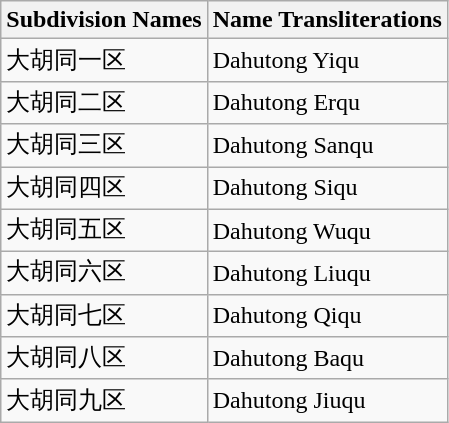<table class="wikitable sortable">
<tr>
<th>Subdivision Names</th>
<th>Name Transliterations</th>
</tr>
<tr>
<td>大胡同一区</td>
<td>Dahutong Yiqu</td>
</tr>
<tr>
<td>大胡同二区</td>
<td>Dahutong Erqu</td>
</tr>
<tr>
<td>大胡同三区</td>
<td>Dahutong Sanqu</td>
</tr>
<tr>
<td>大胡同四区</td>
<td>Dahutong Siqu</td>
</tr>
<tr>
<td>大胡同五区</td>
<td>Dahutong Wuqu</td>
</tr>
<tr>
<td>大胡同六区</td>
<td>Dahutong Liuqu</td>
</tr>
<tr>
<td>大胡同七区</td>
<td>Dahutong Qiqu</td>
</tr>
<tr>
<td>大胡同八区</td>
<td>Dahutong Baqu</td>
</tr>
<tr>
<td>大胡同九区</td>
<td>Dahutong Jiuqu</td>
</tr>
</table>
